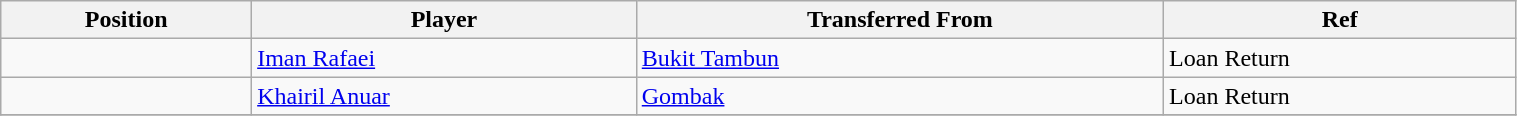<table class="wikitable sortable" style="width:80%; font-size:100%; text-align:left;">
<tr>
<th>Position</th>
<th>Player</th>
<th>Transferred From</th>
<th>Ref</th>
</tr>
<tr>
<td></td>
<td> <a href='#'>Iman Rafaei</a></td>
<td> <a href='#'>Bukit Tambun</a></td>
<td>Loan Return</td>
</tr>
<tr>
<td></td>
<td> <a href='#'>Khairil Anuar</a></td>
<td> <a href='#'>Gombak</a></td>
<td>Loan Return</td>
</tr>
<tr>
</tr>
</table>
